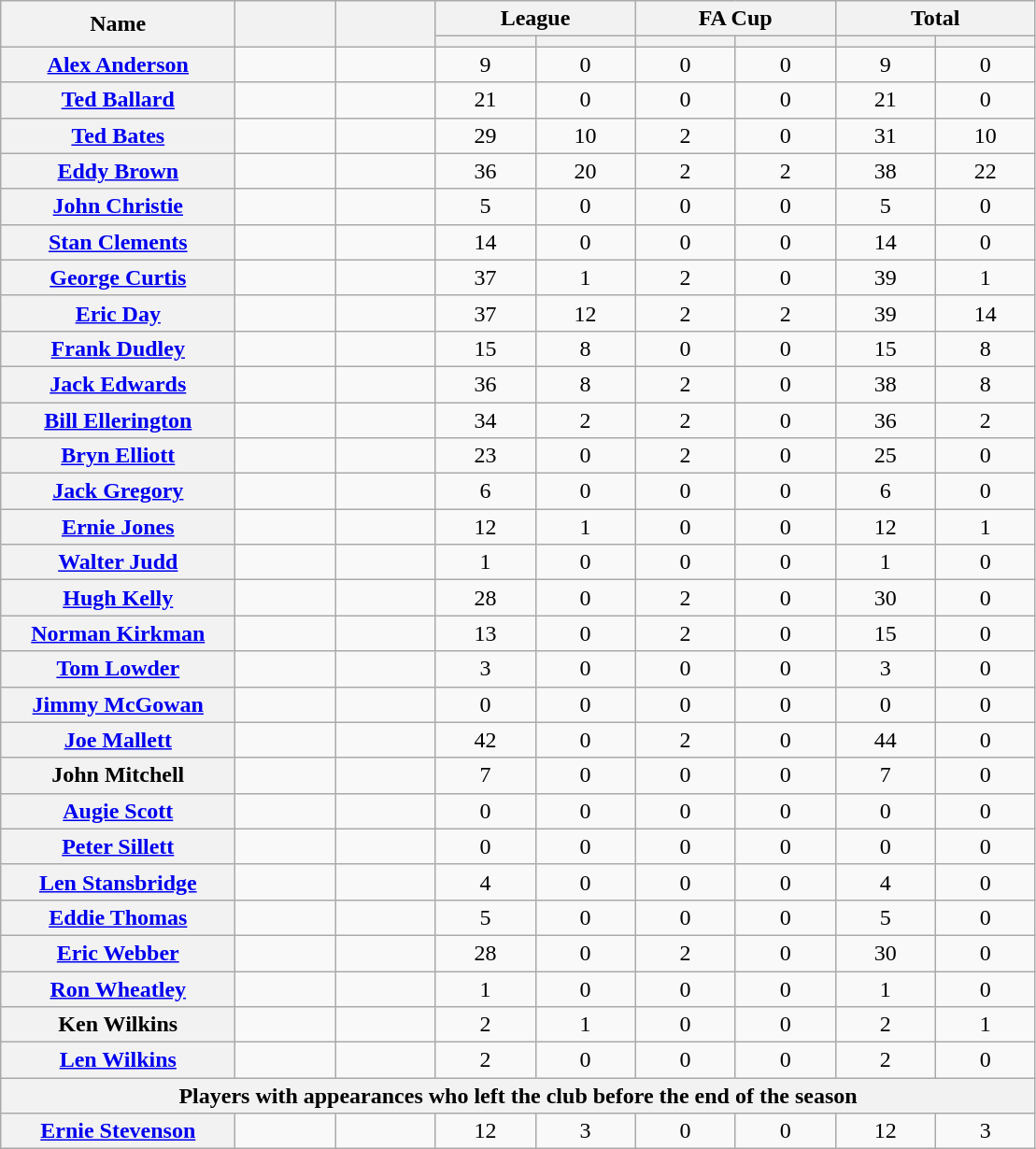<table class="wikitable plainrowheaders" style="text-align:center;">
<tr>
<th scope="col" rowspan="2" style="width:10em;">Name</th>
<th scope="col" rowspan="2" style="width:4em;"></th>
<th scope="col" rowspan="2" style="width:4em;"></th>
<th scope="col" colspan="2">League</th>
<th scope="col" colspan="2">FA Cup</th>
<th scope="col" colspan="2">Total</th>
</tr>
<tr>
<th scope="col" style="width:4em;"></th>
<th scope="col" style="width:4em;"></th>
<th scope="col" style="width:4em;"></th>
<th scope="col" style="width:4em;"></th>
<th scope="col" style="width:4em;"></th>
<th scope="col" style="width:4em;"></th>
</tr>
<tr>
<th scope="row"><a href='#'>Alex Anderson</a></th>
<td></td>
<td></td>
<td>9</td>
<td>0</td>
<td>0</td>
<td>0</td>
<td>9</td>
<td>0</td>
</tr>
<tr>
<th scope="row"><a href='#'>Ted Ballard</a></th>
<td></td>
<td></td>
<td>21</td>
<td>0</td>
<td>0</td>
<td>0</td>
<td>21</td>
<td>0</td>
</tr>
<tr>
<th scope="row"><a href='#'>Ted Bates</a></th>
<td></td>
<td></td>
<td>29</td>
<td>10</td>
<td>2</td>
<td>0</td>
<td>31</td>
<td>10</td>
</tr>
<tr>
<th scope="row"><a href='#'>Eddy Brown</a></th>
<td></td>
<td></td>
<td>36</td>
<td>20</td>
<td>2</td>
<td>2</td>
<td>38</td>
<td>22</td>
</tr>
<tr>
<th scope="row"><a href='#'>John Christie</a></th>
<td></td>
<td></td>
<td>5</td>
<td>0</td>
<td>0</td>
<td>0</td>
<td>5</td>
<td>0</td>
</tr>
<tr>
<th scope="row"><a href='#'>Stan Clements</a></th>
<td></td>
<td></td>
<td>14</td>
<td>0</td>
<td>0</td>
<td>0</td>
<td>14</td>
<td>0</td>
</tr>
<tr>
<th scope="row"><a href='#'>George Curtis</a></th>
<td></td>
<td></td>
<td>37</td>
<td>1</td>
<td>2</td>
<td>0</td>
<td>39</td>
<td>1</td>
</tr>
<tr>
<th scope="row"><a href='#'>Eric Day</a></th>
<td></td>
<td></td>
<td>37</td>
<td>12</td>
<td>2</td>
<td>2</td>
<td>39</td>
<td>14</td>
</tr>
<tr>
<th scope="row"><a href='#'>Frank Dudley</a></th>
<td></td>
<td></td>
<td>15</td>
<td>8</td>
<td>0</td>
<td>0</td>
<td>15</td>
<td>8</td>
</tr>
<tr>
<th scope="row"><a href='#'>Jack Edwards</a></th>
<td></td>
<td></td>
<td>36</td>
<td>8</td>
<td>2</td>
<td>0</td>
<td>38</td>
<td>8</td>
</tr>
<tr>
<th scope="row"><a href='#'>Bill Ellerington</a></th>
<td></td>
<td></td>
<td>34</td>
<td>2</td>
<td>2</td>
<td>0</td>
<td>36</td>
<td>2</td>
</tr>
<tr>
<th scope="row"><a href='#'>Bryn Elliott</a></th>
<td></td>
<td></td>
<td>23</td>
<td>0</td>
<td>2</td>
<td>0</td>
<td>25</td>
<td>0</td>
</tr>
<tr>
<th scope="row"><a href='#'>Jack Gregory</a></th>
<td></td>
<td></td>
<td>6</td>
<td>0</td>
<td>0</td>
<td>0</td>
<td>6</td>
<td>0</td>
</tr>
<tr>
<th scope="row"><a href='#'>Ernie Jones</a></th>
<td></td>
<td></td>
<td>12</td>
<td>1</td>
<td>0</td>
<td>0</td>
<td>12</td>
<td>1</td>
</tr>
<tr>
<th scope="row"><a href='#'>Walter Judd</a></th>
<td></td>
<td></td>
<td>1</td>
<td>0</td>
<td>0</td>
<td>0</td>
<td>1</td>
<td>0</td>
</tr>
<tr>
<th scope="row"><a href='#'>Hugh Kelly</a></th>
<td></td>
<td></td>
<td>28</td>
<td>0</td>
<td>2</td>
<td>0</td>
<td>30</td>
<td>0</td>
</tr>
<tr>
<th scope="row"><a href='#'>Norman Kirkman</a></th>
<td></td>
<td></td>
<td>13</td>
<td>0</td>
<td>2</td>
<td>0</td>
<td>15</td>
<td>0</td>
</tr>
<tr>
<th scope="row"><a href='#'>Tom Lowder</a></th>
<td></td>
<td></td>
<td>3</td>
<td>0</td>
<td>0</td>
<td>0</td>
<td>3</td>
<td>0</td>
</tr>
<tr>
<th scope="row"><a href='#'>Jimmy McGowan</a></th>
<td></td>
<td></td>
<td>0</td>
<td>0</td>
<td>0</td>
<td>0</td>
<td>0</td>
<td>0</td>
</tr>
<tr>
<th scope="row"><a href='#'>Joe Mallett</a></th>
<td></td>
<td></td>
<td>42</td>
<td>0</td>
<td>2</td>
<td>0</td>
<td>44</td>
<td>0</td>
</tr>
<tr>
<th scope="row">John Mitchell</th>
<td></td>
<td></td>
<td>7</td>
<td>0</td>
<td>0</td>
<td>0</td>
<td>7</td>
<td>0</td>
</tr>
<tr>
<th scope="row"><a href='#'>Augie Scott</a></th>
<td></td>
<td></td>
<td>0</td>
<td>0</td>
<td>0</td>
<td>0</td>
<td>0</td>
<td>0</td>
</tr>
<tr>
<th scope="row"><a href='#'>Peter Sillett</a></th>
<td></td>
<td></td>
<td>0</td>
<td>0</td>
<td>0</td>
<td>0</td>
<td>0</td>
<td>0</td>
</tr>
<tr>
<th scope="row"><a href='#'>Len Stansbridge</a></th>
<td></td>
<td></td>
<td>4</td>
<td>0</td>
<td>0</td>
<td>0</td>
<td>4</td>
<td>0</td>
</tr>
<tr>
<th scope="row"><a href='#'>Eddie Thomas</a></th>
<td></td>
<td></td>
<td>5</td>
<td>0</td>
<td>0</td>
<td>0</td>
<td>5</td>
<td>0</td>
</tr>
<tr>
<th scope="row"><a href='#'>Eric Webber</a></th>
<td></td>
<td></td>
<td>28</td>
<td>0</td>
<td>2</td>
<td>0</td>
<td>30</td>
<td>0</td>
</tr>
<tr>
<th scope="row"><a href='#'>Ron Wheatley</a></th>
<td></td>
<td></td>
<td>1</td>
<td>0</td>
<td>0</td>
<td>0</td>
<td>1</td>
<td>0</td>
</tr>
<tr>
<th scope="row">Ken Wilkins</th>
<td></td>
<td></td>
<td>2</td>
<td>1</td>
<td>0</td>
<td>0</td>
<td>2</td>
<td>1</td>
</tr>
<tr>
<th scope="row"><a href='#'>Len Wilkins</a></th>
<td></td>
<td></td>
<td>2</td>
<td>0</td>
<td>0</td>
<td>0</td>
<td>2</td>
<td>0</td>
</tr>
<tr>
<th scope="col" colspan="9">Players with appearances who left the club before the end of the season</th>
</tr>
<tr>
<th scope="row"><a href='#'>Ernie Stevenson</a></th>
<td></td>
<td></td>
<td>12</td>
<td>3</td>
<td>0</td>
<td>0</td>
<td>12</td>
<td>3</td>
</tr>
</table>
